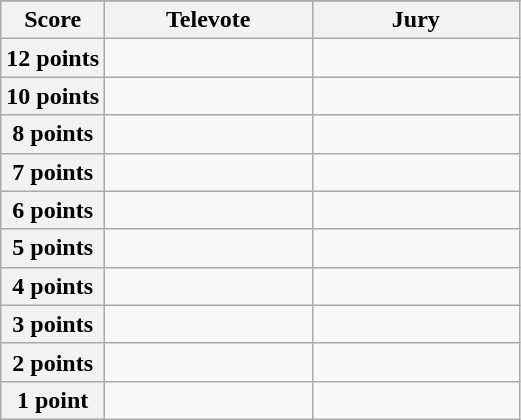<table class="wikitable">
<tr>
</tr>
<tr>
<th scope="col" width="20%">Score</th>
<th scope="col" width="40%">Televote</th>
<th scope="col" width="40%">Jury</th>
</tr>
<tr>
<th scope="row">12 points</th>
<td></td>
<td></td>
</tr>
<tr>
<th scope="row">10 points</th>
<td></td>
<td></td>
</tr>
<tr>
<th scope="row">8 points</th>
<td></td>
<td></td>
</tr>
<tr>
<th scope="row">7 points</th>
<td></td>
<td></td>
</tr>
<tr>
<th scope="row">6 points</th>
<td></td>
<td></td>
</tr>
<tr>
<th scope="row">5 points</th>
<td></td>
<td></td>
</tr>
<tr>
<th scope="row">4 points</th>
<td></td>
<td></td>
</tr>
<tr>
<th scope="row">3 points</th>
<td></td>
<td></td>
</tr>
<tr>
<th scope="row">2 points</th>
<td></td>
<td></td>
</tr>
<tr>
<th scope="row">1 point</th>
<td></td>
<td></td>
</tr>
</table>
